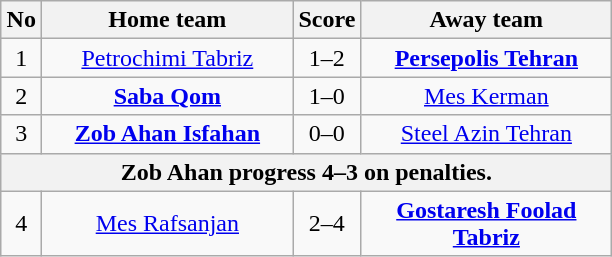<table class="wikitable sortable" style="text-align:center">
<tr>
<th width=20>No</th>
<th width=160>Home team</th>
<th width=27>Score</th>
<th width=160>Away team</th>
</tr>
<tr>
<td>1</td>
<td><a href='#'>Petrochimi Tabriz</a></td>
<td>1–2</td>
<td><strong><a href='#'>Persepolis Tehran</a></strong></td>
</tr>
<tr>
<td>2</td>
<td><strong><a href='#'>Saba Qom</a></strong></td>
<td>1–0</td>
<td><a href='#'>Mes Kerman</a></td>
</tr>
<tr>
<td>3</td>
<td><strong><a href='#'>Zob Ahan Isfahan</a></strong></td>
<td>0–0</td>
<td><a href='#'>Steel Azin Tehran</a></td>
</tr>
<tr>
<th colspan=4>Zob Ahan progress 4–3 on penalties.</th>
</tr>
<tr>
<td>4</td>
<td><a href='#'>Mes Rafsanjan</a></td>
<td>2–4</td>
<td><strong><a href='#'>Gostaresh Foolad Tabriz</a></strong></td>
</tr>
</table>
